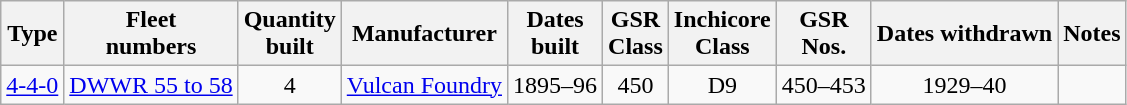<table class=wikitable style=text-align:center>
<tr>
<th>Type</th>
<th>Fleet<br>numbers</th>
<th>Quantity<br>built</th>
<th>Manufacturer</th>
<th>Dates<br>built</th>
<th>GSR<br>Class</th>
<th>Inchicore<br>Class</th>
<th>GSR<br>Nos.</th>
<th>Dates withdrawn</th>
<th>Notes</th>
</tr>
<tr>
<td><a href='#'>4-4-0</a></td>
<td><a href='#'>DWWR 55 to 58</a></td>
<td>4</td>
<td><a href='#'>Vulcan Foundry</a></td>
<td>1895–96</td>
<td>450</td>
<td>D9</td>
<td>450–453</td>
<td>1929–40</td>
<td align=left></td>
</tr>
</table>
